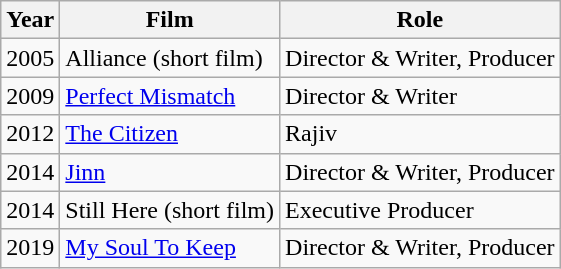<table class="wikitable sortable">
<tr>
<th>Year</th>
<th>Film</th>
<th>Role</th>
</tr>
<tr>
<td>2005</td>
<td>Alliance (short film)</td>
<td>Director & Writer, Producer</td>
</tr>
<tr>
<td>2009</td>
<td><a href='#'>Perfect Mismatch</a></td>
<td>Director & Writer</td>
</tr>
<tr>
<td>2012</td>
<td><a href='#'>The Citizen</a></td>
<td>Rajiv</td>
</tr>
<tr>
<td>2014</td>
<td><a href='#'>Jinn</a></td>
<td>Director & Writer, Producer</td>
</tr>
<tr>
<td>2014</td>
<td>Still Here  (short film)</td>
<td>Executive Producer</td>
</tr>
<tr>
<td>2019</td>
<td><a href='#'>My Soul To Keep</a></td>
<td>Director & Writer, Producer</td>
</tr>
</table>
